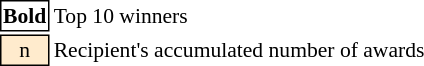<table class="toccolours" style="font-size: 90%; white-space: nowrap;">
<tr>
<td style="background:white; border:1px solid black; text-align:center;"><strong>Bold</strong></td>
<td>Top 10 winners</td>
</tr>
<tr>
<td style="background:#FFEBCD; border:1px solid black; text-align:center;">n</td>
<td>Recipient's accumulated number of awards</td>
</tr>
</table>
